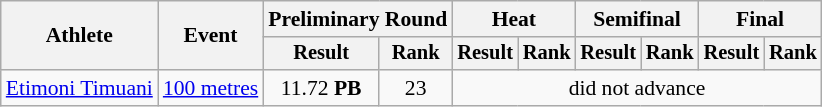<table class="wikitable" style="font-size:90%">
<tr>
<th rowspan="2">Athlete</th>
<th rowspan="2">Event</th>
<th colspan="2">Preliminary Round</th>
<th colspan="2">Heat</th>
<th colspan="2">Semifinal</th>
<th colspan="2">Final</th>
</tr>
<tr style="font-size:95%">
<th>Result</th>
<th>Rank</th>
<th>Result</th>
<th>Rank</th>
<th>Result</th>
<th>Rank</th>
<th>Result</th>
<th>Rank</th>
</tr>
<tr style=text-align:center>
<td style=text-align:left><a href='#'>Etimoni Timuani</a></td>
<td style=text-align:left><a href='#'>100 metres</a></td>
<td>11.72 <strong>PB</strong></td>
<td>23</td>
<td colspan=6>did not advance</td>
</tr>
</table>
